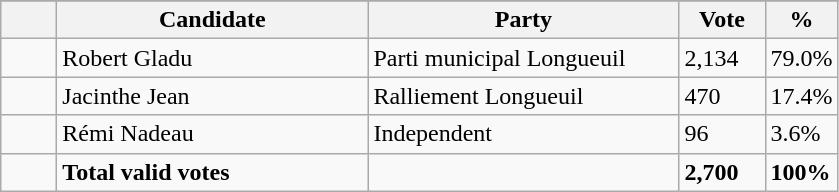<table class="wikitable">
<tr>
</tr>
<tr>
<th bgcolor="#DDDDFF" width="30px"></th>
<th bgcolor="#DDDDFF" width="200px">Candidate</th>
<th bgcolor="#DDDDFF" width="200px">Party</th>
<th bgcolor="#DDDDFF" width="50px">Vote</th>
<th bgcolor="#DDDDFF" width="30px">%</th>
</tr>
<tr>
<td> </td>
<td>Robert Gladu</td>
<td>Parti municipal Longueuil</td>
<td>2,134</td>
<td>79.0%</td>
</tr>
<tr>
<td> </td>
<td>Jacinthe Jean</td>
<td>Ralliement Longueuil</td>
<td>470</td>
<td>17.4%</td>
</tr>
<tr>
<td> </td>
<td>Rémi Nadeau</td>
<td>Independent</td>
<td>96</td>
<td>3.6%</td>
</tr>
<tr>
<td> </td>
<td><strong>Total valid votes</strong></td>
<td></td>
<td><strong>2,700</strong></td>
<td><strong>100%</strong></td>
</tr>
</table>
